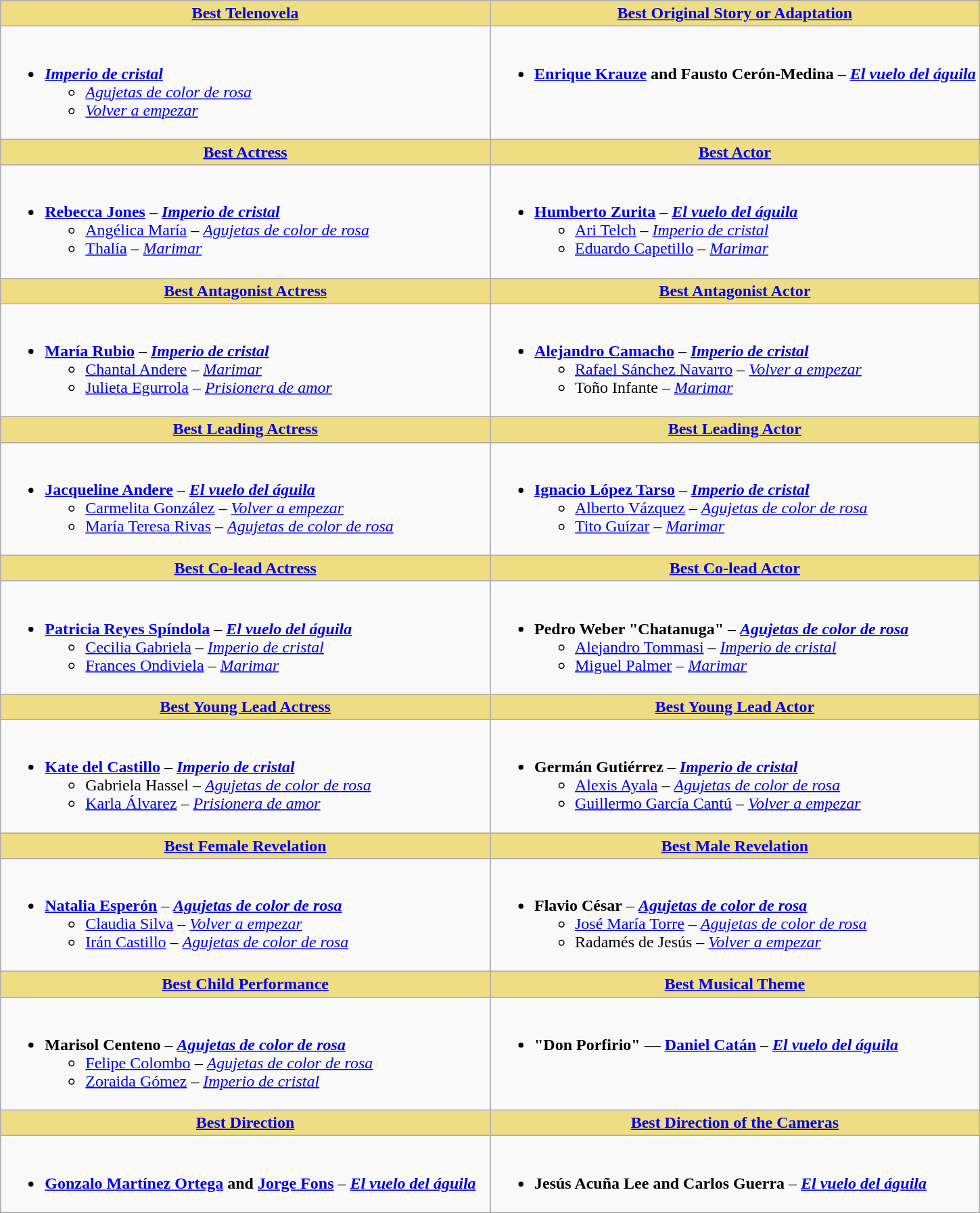<table class="wikitable">
<tr>
<th style="background:#EEDD82; width:50%"><a href='#'>Best Telenovela</a></th>
<th style="background:#EEDD82; width:50%"><a href='#'>Best Original Story or Adaptation</a></th>
</tr>
<tr>
<td valign="top"><br><ul><li><strong><em><a href='#'>Imperio de cristal</a></em></strong><ul><li><em><a href='#'>Agujetas de color de rosa</a></em></li><li><em><a href='#'>Volver a empezar</a></em></li></ul></li></ul></td>
<td valign="top"><br><ul><li><strong><a href='#'>Enrique Krauze</a> and Fausto Cerón-Medina</strong> – <strong><em><a href='#'>El vuelo del águila</a></em></strong></li></ul></td>
</tr>
<tr>
<th style="background:#EEDD82; width:50%"><a href='#'>Best Actress</a></th>
<th style="background:#EEDD82; width:50%"><a href='#'>Best Actor</a></th>
</tr>
<tr>
<td valign="top"><br><ul><li><strong><a href='#'>Rebecca Jones</a></strong> – <strong><em><a href='#'>Imperio de cristal</a></em></strong><ul><li><a href='#'>Angélica María</a> – <em><a href='#'>Agujetas de color de rosa</a></em></li><li><a href='#'>Thalía</a> – <em><a href='#'>Marimar</a></em></li></ul></li></ul></td>
<td valign="top"><br><ul><li><strong><a href='#'>Humberto Zurita</a></strong> – <strong><em><a href='#'>El vuelo del águila</a></em></strong><ul><li><a href='#'>Ari Telch</a> – <em><a href='#'>Imperio de cristal</a></em></li><li><a href='#'>Eduardo Capetillo</a> – <em><a href='#'>Marimar</a></em></li></ul></li></ul></td>
</tr>
<tr>
<th style="background:#EEDD82; width:50%"><a href='#'>Best Antagonist Actress</a></th>
<th style="background:#EEDD82; width:50%"><a href='#'>Best Antagonist Actor</a></th>
</tr>
<tr>
<td valign="top"><br><ul><li><strong><a href='#'>María Rubio</a></strong> – <strong><em><a href='#'>Imperio de cristal</a></em></strong><ul><li><a href='#'>Chantal Andere</a> – <em><a href='#'>Marimar</a></em></li><li><a href='#'>Julieta Egurrola</a> – <em><a href='#'>Prisionera de amor</a></em></li></ul></li></ul></td>
<td valign="top"><br><ul><li><strong><a href='#'>Alejandro Camacho</a></strong> – <strong><em><a href='#'>Imperio de cristal</a></em></strong><ul><li><a href='#'>Rafael Sánchez Navarro</a> – <em><a href='#'>Volver a empezar</a></em></li><li>Toño Infante – <em><a href='#'>Marimar</a></em></li></ul></li></ul></td>
</tr>
<tr>
<th style="background:#EEDD82; width:50%"><a href='#'>Best Leading Actress</a></th>
<th style="background:#EEDD82; width:50%"><a href='#'>Best Leading Actor</a></th>
</tr>
<tr>
<td valign="top"><br><ul><li><strong><a href='#'>Jacqueline Andere</a></strong> – <strong><em><a href='#'>El vuelo del águila</a></em></strong><ul><li><a href='#'>Carmelita González</a> – <em><a href='#'>Volver a empezar</a></em></li><li><a href='#'>María Teresa Rivas</a> – <em><a href='#'>Agujetas de color de rosa</a></em></li></ul></li></ul></td>
<td valign="top"><br><ul><li><strong><a href='#'>Ignacio López Tarso</a></strong> – <strong><em><a href='#'>Imperio de cristal</a></em></strong><ul><li><a href='#'>Alberto Vázquez</a>  – <em><a href='#'>Agujetas de color de rosa</a></em></li><li><a href='#'>Tito Guízar</a> – <em><a href='#'>Marimar</a></em></li></ul></li></ul></td>
</tr>
<tr>
<th style="background:#EEDD82; width:50%"><a href='#'>Best Co-lead Actress</a></th>
<th style="background:#EEDD82; width:50%"><a href='#'>Best Co-lead Actor</a></th>
</tr>
<tr>
<td valign="top"><br><ul><li><strong><a href='#'>Patricia Reyes Spíndola</a></strong> – <strong><em><a href='#'>El vuelo del águila</a></em></strong><ul><li><a href='#'>Cecilia Gabriela</a> – <em><a href='#'>Imperio de cristal</a></em></li><li><a href='#'>Frances Ondiviela</a> – <em><a href='#'>Marimar</a></em></li></ul></li></ul></td>
<td valign="top"><br><ul><li><strong>Pedro Weber "Chatanuga"</strong> – <strong><em><a href='#'>Agujetas de color de rosa</a></em></strong><ul><li><a href='#'>Alejandro Tommasi</a> – <em><a href='#'>Imperio de cristal</a></em></li><li><a href='#'>Miguel Palmer</a> – <em><a href='#'>Marimar</a></em></li></ul></li></ul></td>
</tr>
<tr>
<th style="background:#EEDD82; width:50%"><a href='#'>Best Young Lead Actress</a></th>
<th style="background:#EEDD82; width:50%"><a href='#'>Best Young Lead Actor</a></th>
</tr>
<tr>
<td valign="top"><br><ul><li><strong><a href='#'>Kate del Castillo</a></strong> – <strong><em><a href='#'>Imperio de cristal</a></em></strong><ul><li>Gabriela Hassel – <em><a href='#'>Agujetas de color de rosa</a></em></li><li><a href='#'>Karla Álvarez</a> – <em><a href='#'>Prisionera de amor</a></em></li></ul></li></ul></td>
<td valign="top"><br><ul><li><strong>Germán Gutiérrez</strong> – <strong><em><a href='#'>Imperio de cristal</a></em></strong><ul><li><a href='#'>Alexis Ayala</a> – <em><a href='#'>Agujetas de color de rosa</a></em></li><li><a href='#'>Guillermo García Cantú</a> – <em><a href='#'>Volver a empezar</a></em></li></ul></li></ul></td>
</tr>
<tr>
<th style="background:#EEDD82; width:50%"><a href='#'>Best Female Revelation</a></th>
<th style="background:#EEDD82; width:50%"><a href='#'>Best Male Revelation</a></th>
</tr>
<tr>
<td valign="top"><br><ul><li><strong><a href='#'>Natalia Esperón</a></strong> – <strong><em><a href='#'>Agujetas de color de rosa</a></em></strong><ul><li><a href='#'>Claudia Silva</a> – <em><a href='#'>Volver a empezar</a></em></li><li><a href='#'>Irán Castillo</a> – <em><a href='#'>Agujetas de color de rosa</a></em></li></ul></li></ul></td>
<td valign="top"><br><ul><li><strong>Flavio César</strong> – <strong><em><a href='#'>Agujetas de color de rosa</a></em></strong><ul><li><a href='#'>José María Torre</a> – <em><a href='#'>Agujetas de color de rosa</a></em></li><li>Radamés de Jesús – <em><a href='#'>Volver a empezar</a></em></li></ul></li></ul></td>
</tr>
<tr>
<th style="background:#EEDD82; width:50%"><a href='#'>Best Child Performance</a></th>
<th style="background:#EEDD82; width:50%"><a href='#'>Best Musical Theme</a></th>
</tr>
<tr>
<td valign="top"><br><ul><li><strong>Marisol Centeno</strong> – <strong><em><a href='#'>Agujetas de color de rosa</a></em></strong><ul><li><a href='#'>Felipe Colombo</a> – <em><a href='#'>Agujetas de color de rosa</a></em></li><li><a href='#'>Zoraida Gómez</a> – <em><a href='#'>Imperio de cristal</a></em></li></ul></li></ul></td>
<td valign="top"><br><ul><li><strong>"Don Porfirio"</strong> — <strong><a href='#'>Daniel Catán</a></strong> – <strong><em><a href='#'>El vuelo del águila</a></em></strong></li></ul></td>
</tr>
<tr>
<th style="background:#EEDD82; width:50%"><a href='#'>Best Direction</a></th>
<th style="background:#EEDD82; width:50%"><a href='#'>Best Direction of the Cameras</a></th>
</tr>
<tr>
<td valign="top"><br><ul><li><strong><a href='#'>Gonzalo Martínez Ortega</a> and <a href='#'>Jorge Fons</a></strong> – <strong><em><a href='#'>El vuelo del águila</a></em></strong></li></ul></td>
<td valign="top"><br><ul><li><strong>Jesús Acuña Lee and Carlos Guerra</strong> – <strong><em><a href='#'>El vuelo del águila</a></em></strong></li></ul></td>
</tr>
</table>
